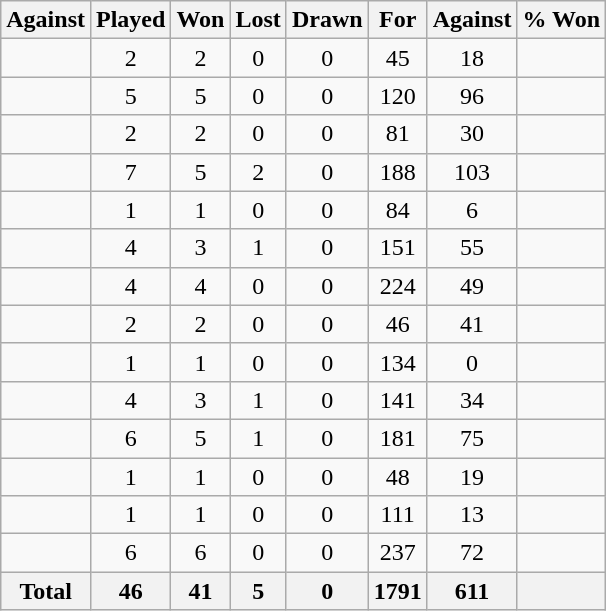<table class="sortable wikitable" style="text-align:center">
<tr>
<th>Against</th>
<th>Played</th>
<th>Won</th>
<th>Lost</th>
<th>Drawn</th>
<th>For</th>
<th>Against</th>
<th>% Won</th>
</tr>
<tr>
<td style="text-align:left;"></td>
<td>2</td>
<td>2</td>
<td>0</td>
<td>0</td>
<td>45</td>
<td>18</td>
<td></td>
</tr>
<tr>
<td style="text-align:left;"></td>
<td>5</td>
<td>5</td>
<td>0</td>
<td>0</td>
<td>120</td>
<td>96</td>
<td></td>
</tr>
<tr>
<td style="text-align:left;"></td>
<td>2</td>
<td>2</td>
<td>0</td>
<td>0</td>
<td>81</td>
<td>30</td>
<td></td>
</tr>
<tr>
<td style="text-align:left;"></td>
<td>7</td>
<td>5</td>
<td>2</td>
<td>0</td>
<td>188</td>
<td>103</td>
<td></td>
</tr>
<tr>
<td style="text-align:left;"></td>
<td>1</td>
<td>1</td>
<td>0</td>
<td>0</td>
<td>84</td>
<td>6</td>
<td></td>
</tr>
<tr>
<td style="text-align:left;"></td>
<td>4</td>
<td>3</td>
<td>1</td>
<td>0</td>
<td>151</td>
<td>55</td>
<td></td>
</tr>
<tr>
<td style="text-align:left;"></td>
<td>4</td>
<td>4</td>
<td>0</td>
<td>0</td>
<td>224</td>
<td>49</td>
<td></td>
</tr>
<tr>
<td style="text-align:left;"></td>
<td>2</td>
<td>2</td>
<td>0</td>
<td>0</td>
<td>46</td>
<td>41</td>
<td></td>
</tr>
<tr>
<td style="text-align:left;"></td>
<td>1</td>
<td>1</td>
<td>0</td>
<td>0</td>
<td>134</td>
<td>0</td>
<td></td>
</tr>
<tr>
<td style="text-align:left;"></td>
<td>4</td>
<td>3</td>
<td>1</td>
<td>0</td>
<td>141</td>
<td>34</td>
<td></td>
</tr>
<tr>
<td style="text-align:left;"></td>
<td>6</td>
<td>5</td>
<td>1</td>
<td>0</td>
<td>181</td>
<td>75</td>
<td></td>
</tr>
<tr>
<td style="text-align:left;"></td>
<td>1</td>
<td>1</td>
<td>0</td>
<td>0</td>
<td>48</td>
<td>19</td>
<td></td>
</tr>
<tr>
<td style="text-align:left;"></td>
<td>1</td>
<td>1</td>
<td>0</td>
<td>0</td>
<td>111</td>
<td>13</td>
<td></td>
</tr>
<tr>
<td style="text-align:left;"></td>
<td>6</td>
<td>6</td>
<td>0</td>
<td>0</td>
<td>237</td>
<td>72</td>
<td></td>
</tr>
<tr class="sortbottom">
<th>Total</th>
<th>46</th>
<th>41</th>
<th>5</th>
<th>0</th>
<th>1791</th>
<th>611</th>
<th></th>
</tr>
</table>
